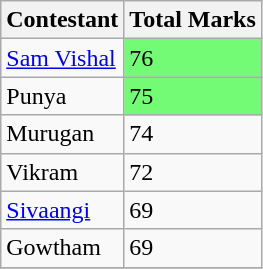<table class="wikitable sortable">
<tr>
<th>Contestant</th>
<th>Total Marks</th>
</tr>
<tr>
<td><a href='#'>Sam Vishal</a></td>
<td style="background:#73FB76;">76</td>
</tr>
<tr>
<td>Punya</td>
<td style="background:#73FB76;">75</td>
</tr>
<tr>
<td>Murugan</td>
<td>74</td>
</tr>
<tr>
<td>Vikram</td>
<td>72</td>
</tr>
<tr>
<td><a href='#'>Sivaangi</a></td>
<td>69</td>
</tr>
<tr>
<td>Gowtham</td>
<td>69</td>
</tr>
<tr>
</tr>
</table>
